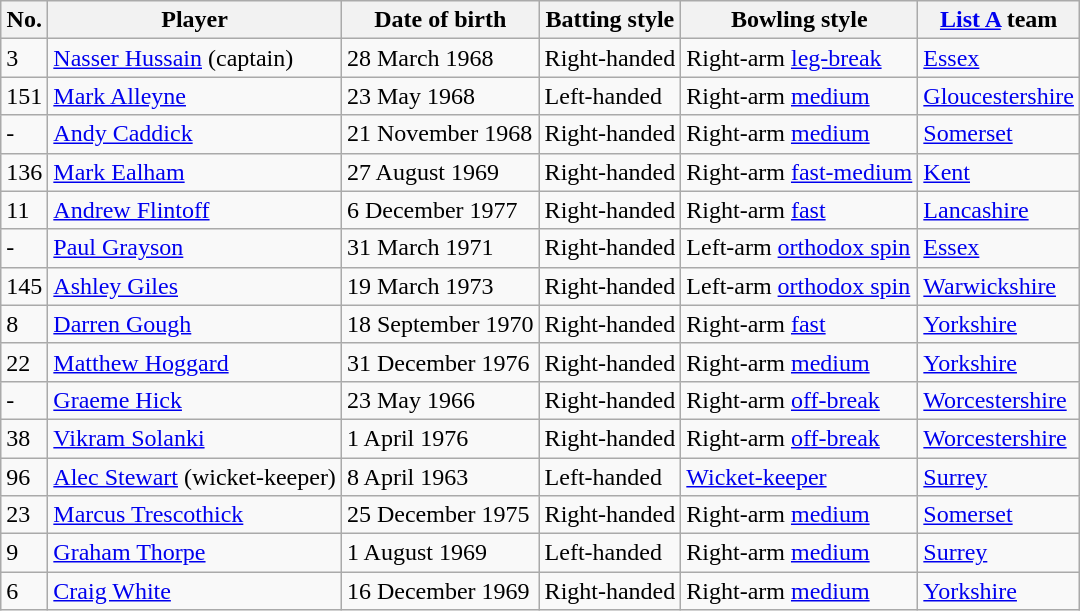<table class="wikitable">
<tr>
<th>No.</th>
<th>Player</th>
<th>Date of birth</th>
<th>Batting style</th>
<th>Bowling style</th>
<th><a href='#'>List A</a> team</th>
</tr>
<tr>
<td>3</td>
<td><a href='#'>Nasser Hussain</a> (captain)</td>
<td>28 March 1968</td>
<td>Right-handed</td>
<td>Right-arm <a href='#'>leg-break</a></td>
<td><a href='#'>Essex</a></td>
</tr>
<tr>
<td>151</td>
<td><a href='#'>Mark Alleyne</a></td>
<td>23 May 1968</td>
<td>Left-handed</td>
<td>Right-arm <a href='#'>medium</a></td>
<td><a href='#'>Gloucestershire</a></td>
</tr>
<tr>
<td>-</td>
<td><a href='#'>Andy Caddick</a></td>
<td>21 November 1968</td>
<td>Right-handed</td>
<td>Right-arm <a href='#'>medium</a></td>
<td><a href='#'>Somerset</a></td>
</tr>
<tr>
<td>136</td>
<td><a href='#'>Mark Ealham</a></td>
<td>27 August 1969</td>
<td>Right-handed</td>
<td>Right-arm <a href='#'>fast-medium</a></td>
<td><a href='#'>Kent</a></td>
</tr>
<tr>
<td>11</td>
<td><a href='#'>Andrew Flintoff</a></td>
<td>6 December 1977</td>
<td>Right-handed</td>
<td>Right-arm <a href='#'>fast</a></td>
<td><a href='#'>Lancashire</a></td>
</tr>
<tr>
<td>-</td>
<td><a href='#'>Paul Grayson</a></td>
<td>31 March 1971</td>
<td>Right-handed</td>
<td>Left-arm <a href='#'>orthodox spin</a></td>
<td><a href='#'>Essex</a></td>
</tr>
<tr>
<td>145</td>
<td><a href='#'>Ashley Giles</a></td>
<td>19 March 1973</td>
<td>Right-handed</td>
<td>Left-arm <a href='#'>orthodox spin</a></td>
<td><a href='#'>Warwickshire</a></td>
</tr>
<tr>
<td>8</td>
<td><a href='#'>Darren Gough</a></td>
<td>18 September 1970</td>
<td>Right-handed</td>
<td>Right-arm <a href='#'>fast</a></td>
<td><a href='#'>Yorkshire</a></td>
</tr>
<tr>
<td>22</td>
<td><a href='#'>Matthew Hoggard</a></td>
<td>31 December 1976</td>
<td>Right-handed</td>
<td>Right-arm <a href='#'>medium</a></td>
<td><a href='#'>Yorkshire</a></td>
</tr>
<tr>
<td>-</td>
<td><a href='#'>Graeme Hick</a></td>
<td>23 May 1966</td>
<td>Right-handed</td>
<td>Right-arm <a href='#'>off-break</a></td>
<td><a href='#'>Worcestershire</a></td>
</tr>
<tr>
<td>38</td>
<td><a href='#'>Vikram Solanki</a></td>
<td>1 April 1976</td>
<td>Right-handed</td>
<td>Right-arm <a href='#'>off-break</a></td>
<td><a href='#'>Worcestershire</a></td>
</tr>
<tr>
<td>96</td>
<td><a href='#'>Alec Stewart</a> (wicket-keeper)</td>
<td>8 April 1963</td>
<td>Left-handed</td>
<td><a href='#'>Wicket-keeper</a></td>
<td><a href='#'>Surrey</a></td>
</tr>
<tr>
<td>23</td>
<td><a href='#'>Marcus Trescothick</a></td>
<td>25 December 1975</td>
<td>Right-handed</td>
<td>Right-arm <a href='#'>medium</a></td>
<td><a href='#'>Somerset</a></td>
</tr>
<tr>
<td>9</td>
<td><a href='#'>Graham Thorpe</a></td>
<td>1 August 1969</td>
<td>Left-handed</td>
<td>Right-arm <a href='#'>medium</a></td>
<td><a href='#'>Surrey</a></td>
</tr>
<tr>
<td>6</td>
<td><a href='#'>Craig White</a></td>
<td>16 December 1969</td>
<td>Right-handed</td>
<td>Right-arm <a href='#'>medium</a></td>
<td><a href='#'>Yorkshire</a></td>
</tr>
</table>
